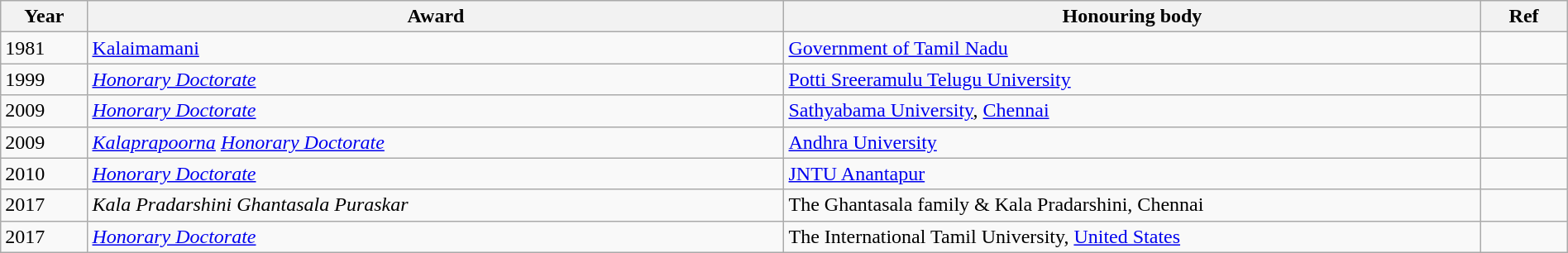<table class="wikitable sortable" style="width:100%;">
<tr>
<th width=5%>Year</th>
<th style="width:40%;">Award</th>
<th style="width:40%;">Honouring body</th>
<th style="width:5%;">Ref</th>
</tr>
<tr>
<td>1981</td>
<td><a href='#'>Kalaimamani</a></td>
<td><a href='#'>Government of Tamil Nadu</a></td>
<td></td>
</tr>
<tr>
<td>1999</td>
<td><em><a href='#'>Honorary Doctorate</a></em></td>
<td><a href='#'>Potti Sreeramulu Telugu University</a></td>
<td></td>
</tr>
<tr>
<td>2009</td>
<td><em><a href='#'>Honorary Doctorate</a></em></td>
<td><a href='#'>Sathyabama University</a>, <a href='#'>Chennai</a></td>
<td></td>
</tr>
<tr>
<td>2009</td>
<td><em><a href='#'>Kalaprapoorna</a></em> <em><a href='#'>Honorary Doctorate</a></em></td>
<td><a href='#'>Andhra University</a></td>
<td></td>
</tr>
<tr>
<td>2010</td>
<td><em><a href='#'>Honorary Doctorate</a></em></td>
<td><a href='#'>JNTU Anantapur</a></td>
<td></td>
</tr>
<tr>
<td>2017</td>
<td><em>Kala Pradarshini Ghantasala Puraskar</em></td>
<td>The Ghantasala family & Kala Pradarshini, Chennai</td>
<td></td>
</tr>
<tr>
<td>2017</td>
<td><em><a href='#'>Honorary Doctorate</a></em></td>
<td>The International Tamil University, <a href='#'>United States</a></td>
<td></td>
</tr>
</table>
